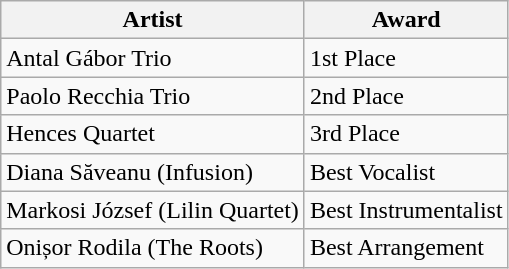<table class="wikitable">
<tr>
<th>Artist</th>
<th>Award</th>
</tr>
<tr>
<td>Antal Gábor Trio</td>
<td>1st Place</td>
</tr>
<tr>
<td>Paolo Recchia Trio</td>
<td>2nd Place</td>
</tr>
<tr>
<td>Hences Quartet</td>
<td>3rd Place</td>
</tr>
<tr>
<td>Diana Săveanu (Infusion)</td>
<td>Best Vocalist</td>
</tr>
<tr>
<td>Markosi József (Lilin Quartet)</td>
<td>Best Instrumentalist</td>
</tr>
<tr>
<td>Onișor Rodila (The Roots)</td>
<td>Best Arrangement</td>
</tr>
</table>
